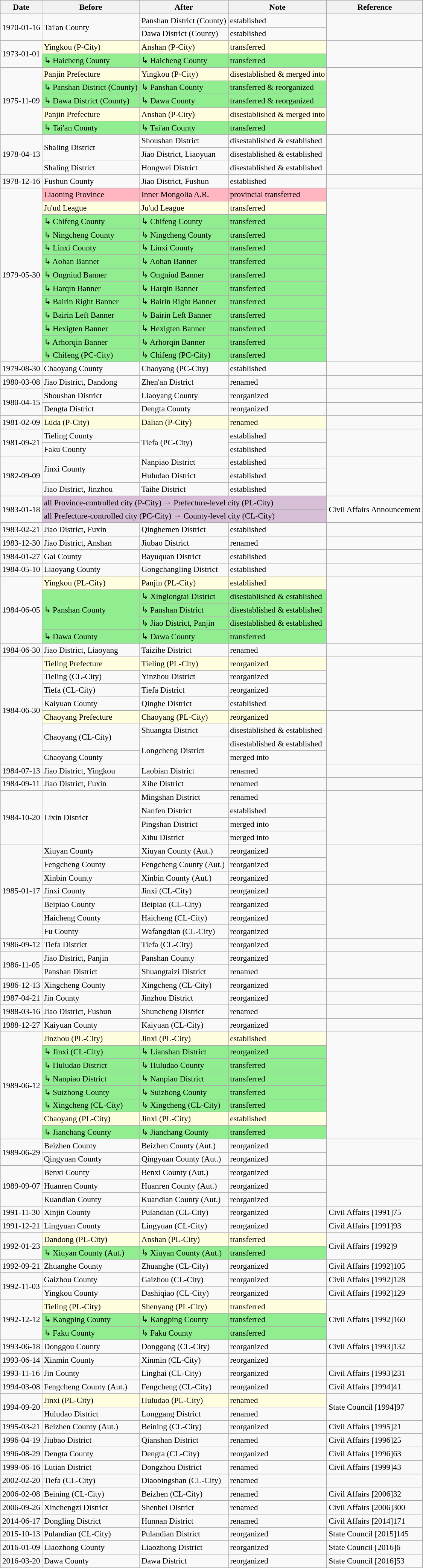<table class="wikitable" style="font-size:90%;" align="center">
<tr>
<th>Date</th>
<th>Before</th>
<th>After</th>
<th>Note</th>
<th>Reference</th>
</tr>
<tr>
<td rowspan="2">1970-01-16</td>
<td rowspan="2"> Tai'an County</td>
<td>Panshan District (County)</td>
<td>established</td>
<td rowspan="2"></td>
</tr>
<tr>
<td>Dawa District (County)</td>
<td>established</td>
</tr>
<tr>
<td rowspan="2">1973-01-01</td>
<td bgcolor="lightyellow">Yingkou (P-City)</td>
<td bgcolor="lightyellow">Anshan (P-City)</td>
<td bgcolor="lightyellow">transferred</td>
<td rowspan="2"></td>
</tr>
<tr bgcolor="lightgreen">
<td>↳ Haicheng County</td>
<td>↳ Haicheng County</td>
<td>transferred</td>
</tr>
<tr>
<td rowspan="5">1975-11-09</td>
<td bgcolor="lightyellow">Panjin Prefecture</td>
<td bgcolor="lightyellow">Yingkou (P-City)</td>
<td bgcolor="lightyellow">disestablished & merged into</td>
<td rowspan="5"></td>
</tr>
<tr bgcolor="lightgreen">
<td>↳ Panshan District (County)</td>
<td>↳ Panshan County</td>
<td>transferred & reorganized</td>
</tr>
<tr bgcolor="lightgreen">
<td>↳ Dawa District (County)</td>
<td>↳ Dawa County</td>
<td>transferred & reorganized</td>
</tr>
<tr>
<td bgcolor="lightyellow">Panjin Prefecture</td>
<td bgcolor="lightyellow">Anshan (P-City)</td>
<td bgcolor="lightyellow">disestablished & merged into</td>
</tr>
<tr bgcolor="lightgreen">
<td>↳ Tai'an County</td>
<td>↳ Tai'an County</td>
<td>transferred</td>
</tr>
<tr>
<td rowspan="3">1978-04-13</td>
<td rowspan="2">Shaling District</td>
<td>Shoushan District</td>
<td>disestablished & established</td>
<td rowspan="3"></td>
</tr>
<tr>
<td>Jiao District, Liaoyuan</td>
<td>disestablished & established</td>
</tr>
<tr>
<td>Shaling District</td>
<td>Hongwei District</td>
<td>disestablished & established</td>
</tr>
<tr>
<td>1978-12-16</td>
<td> Fushun County</td>
<td>Jiao District, Fushun</td>
<td>established</td>
<td></td>
</tr>
<tr>
<td rowspan="13">1979-05-30</td>
<td bgcolor="lightpink"> Liaoning Province</td>
<td bgcolor="lightpink">Inner Mongolia A.R.</td>
<td bgcolor="lightpink">provincial transferred</td>
<td rowspan="13"></td>
</tr>
<tr>
<td bgcolor="lightyellow">Ju'ud League</td>
<td bgcolor="lightyellow">Ju'ud League</td>
<td bgcolor="lightyellow">transferred</td>
</tr>
<tr bgcolor="lightgreen">
<td>↳ Chifeng County</td>
<td>↳ Chifeng County</td>
<td>transferred</td>
</tr>
<tr bgcolor="lightgreen">
<td>↳ Ningcheng County</td>
<td>↳ Ningcheng County</td>
<td>transferred</td>
</tr>
<tr bgcolor="lightgreen">
<td>↳ Linxi County</td>
<td>↳ Linxi County</td>
<td>transferred</td>
</tr>
<tr bgcolor="lightgreen">
<td>↳ Aohan Banner</td>
<td>↳ Aohan Banner</td>
<td>transferred</td>
</tr>
<tr bgcolor="lightgreen">
<td>↳ Ongniud Banner</td>
<td>↳ Ongniud Banner</td>
<td>transferred</td>
</tr>
<tr bgcolor="lightgreen">
<td>↳ Harqin Banner</td>
<td>↳ Harqin Banner</td>
<td>transferred</td>
</tr>
<tr bgcolor="lightgreen">
<td>↳ Bairin Right Banner</td>
<td>↳ Bairin Right Banner</td>
<td>transferred</td>
</tr>
<tr bgcolor="lightgreen">
<td>↳ Bairin Left Banner</td>
<td>↳ Bairin Left Banner</td>
<td>transferred</td>
</tr>
<tr bgcolor="lightgreen">
<td>↳ Hexigten Banner</td>
<td>↳ Hexigten Banner</td>
<td>transferred</td>
</tr>
<tr bgcolor="lightgreen">
<td>↳ Arhorqin Banner</td>
<td>↳ Arhorqin Banner</td>
<td>transferred</td>
</tr>
<tr bgcolor="lightgreen">
<td>↳ Chifeng (PC-City)</td>
<td>↳ Chifeng (PC-City)</td>
<td>transferred</td>
</tr>
<tr>
<td>1979-08-30</td>
<td> Chaoyang County</td>
<td>Chaoyang (PC-City)</td>
<td>established</td>
<td></td>
</tr>
<tr>
<td>1980-03-08</td>
<td>Jiao District, Dandong</td>
<td>Zhen'an District</td>
<td>renamed</td>
<td></td>
</tr>
<tr>
<td rowspan="2">1980-04-15</td>
<td>Shoushan District</td>
<td>Liaoyang County</td>
<td>reorganized</td>
<td></td>
</tr>
<tr>
<td>Dengta District</td>
<td>Dengta County</td>
<td>reorganized</td>
<td></td>
</tr>
<tr>
<td>1981-02-09</td>
<td bgcolor="lightyellow">Lüda (P-City)</td>
<td bgcolor="lightyellow">Dalian (P-City)</td>
<td bgcolor="lightyellow">renamed</td>
<td></td>
</tr>
<tr>
<td rowspan="2">1981-09-21</td>
<td> Tieling County</td>
<td rowspan="2">Tiefa (PC-City)</td>
<td>established</td>
<td rowspan="2"></td>
</tr>
<tr>
<td> Faku County</td>
<td>established</td>
</tr>
<tr>
<td rowspan="3">1982-09-09</td>
<td rowspan="2"> Jinxi County</td>
<td>Nanpiao District</td>
<td>established</td>
<td rowspan="3"></td>
</tr>
<tr>
<td>Huludao District</td>
<td>established</td>
</tr>
<tr>
<td>Jiao District, Jinzhou</td>
<td>Taihe District</td>
<td>established</td>
</tr>
<tr>
<td rowspan="2">1983-01-18</td>
<td bgcolor="thistle" colspan="3">all Province-controlled city (P-City) → Prefecture-level city (PL-City)</td>
<td rowspan="2">Civil Affairs Announcement</td>
</tr>
<tr>
<td bgcolor="thistle" colspan="3">all Prefecture-controlled city (PC-City) → County-level city (CL-City)</td>
</tr>
<tr>
<td>1983-02-21</td>
<td> Jiao District, Fuxin</td>
<td>Qinghemen District</td>
<td>established</td>
<td></td>
</tr>
<tr>
<td>1983-12-30</td>
<td>Jiao District, Anshan</td>
<td>Jiubao District</td>
<td>renamed</td>
<td></td>
</tr>
<tr>
<td>1984-01-27</td>
<td> Gai County</td>
<td>Bayuquan District</td>
<td>established</td>
<td></td>
</tr>
<tr>
<td>1984-05-10</td>
<td> Liaoyang County</td>
<td>Gongchangling District</td>
<td>established</td>
<td></td>
</tr>
<tr>
<td rowspan="5">1984-06-05</td>
<td bgcolor="lightyellow"> Yingkou (PL-City)</td>
<td bgcolor="lightyellow">Panjin (PL-City)</td>
<td bgcolor="lightyellow">established</td>
<td rowspan="5"></td>
</tr>
<tr bgcolor="lightgreen">
<td rowspan="3">↳ Panshan County</td>
<td>↳ Xinglongtai District</td>
<td>disestablished & established</td>
</tr>
<tr bgcolor="lightgreen">
<td>↳ Panshan District</td>
<td>disestablished & established</td>
</tr>
<tr bgcolor="lightgreen">
<td>↳ Jiao District, Panjin</td>
<td>disestablished & established</td>
</tr>
<tr bgcolor="lightgreen">
<td>↳ Dawa County</td>
<td>↳ Dawa County</td>
<td>transferred</td>
</tr>
<tr>
<td>1984-06-30</td>
<td>Jiao District, Liaoyang</td>
<td>Taizihe District</td>
<td>renamed</td>
<td></td>
</tr>
<tr>
<td rowspan="8">1984-06-30</td>
<td bgcolor="lightyellow">Tieling Prefecture</td>
<td bgcolor="lightyellow">Tieling (PL-City)</td>
<td bgcolor="lightyellow">reorganized</td>
<td rowspan="4"></td>
</tr>
<tr>
<td>Tieling (CL-City)</td>
<td>Yinzhou District</td>
<td>reorganized</td>
</tr>
<tr>
<td>Tiefa (CL-City)</td>
<td>Tiefa District</td>
<td>reorganized</td>
</tr>
<tr>
<td> Kaiyuan County</td>
<td>Qinghe District</td>
<td>established</td>
</tr>
<tr>
<td bgcolor="lightyellow">Chaoyang Prefecture</td>
<td bgcolor="lightyellow">Chaoyang (PL-City)</td>
<td bgcolor="lightyellow">reorganized</td>
<td rowspan="4"></td>
</tr>
<tr>
<td rowspan="2">Chaoyang (CL-City)</td>
<td>Shuangta District</td>
<td>disestablished & established</td>
</tr>
<tr>
<td rowspan="2">Longcheng District</td>
<td>disestablished & established</td>
</tr>
<tr>
<td> Chaoyang County</td>
<td>merged into</td>
</tr>
<tr>
<td>1984-07-13</td>
<td>Jiao District, Yingkou</td>
<td>Laobian District</td>
<td>renamed</td>
<td></td>
</tr>
<tr>
<td>1984-09-11</td>
<td>Jiao District, Fuxin</td>
<td>Xihe District</td>
<td>renamed</td>
<td></td>
</tr>
<tr>
<td rowspan="4">1984-10-20</td>
<td rowspan="4">Lixin District</td>
<td>Mingshan District</td>
<td>renamed</td>
<td rowspan="4"></td>
</tr>
<tr>
<td>Nanfen District</td>
<td>established</td>
</tr>
<tr>
<td>Pingshan District</td>
<td>merged into</td>
</tr>
<tr>
<td>Xihu District</td>
<td>merged into</td>
</tr>
<tr>
<td rowspan="7">1985-01-17</td>
<td>Xiuyan County</td>
<td>Xiuyan County (Aut.)</td>
<td>reorganized</td>
<td rowspan="3"></td>
</tr>
<tr>
<td>Fengcheng County</td>
<td>Fengcheng County (Aut.)</td>
<td>reorganized</td>
</tr>
<tr>
<td>Xinbin County</td>
<td>Xinbin County (Aut.)</td>
<td>reorganized</td>
</tr>
<tr>
<td>Jinxi County</td>
<td>Jinxi (CL-City)</td>
<td>reorganized</td>
<td rowspan="4"></td>
</tr>
<tr>
<td>Beipiao County</td>
<td>Beipiao (CL-City)</td>
<td>reorganized</td>
</tr>
<tr>
<td>Haicheng County</td>
<td>Haicheng (CL-City)</td>
<td>reorganized</td>
</tr>
<tr>
<td>Fu County</td>
<td>Wafangdian (CL-City)</td>
<td>reorganized</td>
</tr>
<tr>
<td>1986-09-12</td>
<td>Tiefa District</td>
<td>Tiefa (CL-City)</td>
<td>reorganized</td>
<td></td>
</tr>
<tr>
<td rowspan="2">1986-11-05</td>
<td>Jiao District, Panjin</td>
<td>Panshan County</td>
<td>reorganized</td>
<td rowspan="2"></td>
</tr>
<tr>
<td>Panshan District</td>
<td>Shuangtaizi District</td>
<td>renamed</td>
</tr>
<tr>
<td>1986-12-13</td>
<td>Xingcheng County</td>
<td>Xingcheng (CL-City)</td>
<td>reorganized</td>
<td></td>
</tr>
<tr>
<td>1987-04-21</td>
<td>Jin County</td>
<td>Jinzhou District</td>
<td>reorganized</td>
<td></td>
</tr>
<tr>
<td>1988-03-16</td>
<td>Jiao District, Fushun</td>
<td>Shuncheng District</td>
<td>renamed</td>
<td></td>
</tr>
<tr>
<td>1988-12-27</td>
<td>Kaiyuan County</td>
<td>Kaiyuan (CL-City)</td>
<td>reorganized</td>
<td></td>
</tr>
<tr>
<td rowspan="8">1989-06-12</td>
<td bgcolor="lightyellow"> Jinzhou (PL-City)</td>
<td bgcolor="lightyellow">Jinxi (PL-City)</td>
<td bgcolor="lightyellow">established</td>
<td rowspan="8"></td>
</tr>
<tr bgcolor="lightgreen">
<td>↳ Jinxi (CL-City)</td>
<td>↳ Lianshan District</td>
<td>reorganized</td>
</tr>
<tr bgcolor="lightgreen">
<td>↳ Huludao District</td>
<td>↳ Huludao County</td>
<td>transferred</td>
</tr>
<tr bgcolor="lightgreen">
<td>↳ Nanpiao District</td>
<td>↳ Nanpiao District</td>
<td>transferred</td>
</tr>
<tr bgcolor="lightgreen">
<td>↳ Suizhong County</td>
<td>↳ Suizhong County</td>
<td>transferred</td>
</tr>
<tr bgcolor="lightgreen">
<td>↳ Xingcheng (CL-City)</td>
<td>↳ Xingcheng (CL-City)</td>
<td>transferred</td>
</tr>
<tr bgcolor="lightyellow">
<td> Chaoyang (PL-City)</td>
<td>Jinxi (PL-City)</td>
<td>established</td>
</tr>
<tr bgcolor="lightgreen">
<td>↳ Jianchang County</td>
<td>↳ Jianchang County</td>
<td>transferred</td>
</tr>
<tr>
<td rowspan="2">1989-06-29</td>
<td>Beizhen County</td>
<td>Beizhen County (Aut.)</td>
<td>reorganized</td>
<td rowspan="2"></td>
</tr>
<tr>
<td>Qingyuan County</td>
<td>Qingyuan County (Aut.)</td>
<td>reorganized</td>
</tr>
<tr>
<td rowspan="3">1989-09-07</td>
<td>Benxi County</td>
<td>Benxi County (Aut.)</td>
<td>reorganized</td>
<td rowspan="3"></td>
</tr>
<tr>
<td>Huanren County</td>
<td>Huanren County (Aut.)</td>
<td>reorganized</td>
</tr>
<tr>
<td>Kuandian County</td>
<td>Kuandian County (Aut.)</td>
<td>reorganized</td>
</tr>
<tr>
<td>1991-11-30</td>
<td>Xinjin County</td>
<td>Pulandian (CL-City)</td>
<td>reorganized</td>
<td>Civil Affairs [1991]75</td>
</tr>
<tr>
<td>1991-12-21</td>
<td>Lingyuan County</td>
<td>Lingyuan (CL-City)</td>
<td>reorganized</td>
<td>Civil Affairs [1991]93</td>
</tr>
<tr>
<td rowspan="2">1992-01-23</td>
<td bgcolor="lightyellow"> Dandong (PL-City)</td>
<td bgcolor="lightyellow">Anshan (PL-City)</td>
<td bgcolor="lightyellow">transferred</td>
<td rowspan="2">Civil Affairs [1992]9</td>
</tr>
<tr bgcolor="lightgreen">
<td>↳ Xiuyan County (Aut.)</td>
<td>↳ Xiuyan County (Aut.)</td>
<td>transferred</td>
</tr>
<tr>
<td>1992-09-21</td>
<td>Zhuanghe County</td>
<td>Zhuanghe (CL-City)</td>
<td>reorganized</td>
<td>Civil Affairs [1992]105</td>
</tr>
<tr>
<td rowspan="2">1992-11-03</td>
<td>Gaizhou County</td>
<td>Gaizhou (CL-City)</td>
<td>reorganized</td>
<td>Civil Affairs [1992]128</td>
</tr>
<tr>
<td>Yingkou County</td>
<td>Dashiqiao (CL-City)</td>
<td>reorganized</td>
<td>Civil Affairs [1992]129</td>
</tr>
<tr>
<td rowspan="3">1992-12-12</td>
<td bgcolor="lightyellow"> Tieling (PL-City)</td>
<td bgcolor="lightyellow">Shenyang (PL-City)</td>
<td bgcolor="lightyellow">transferred</td>
<td rowspan="3">Civil Affairs [1992]160</td>
</tr>
<tr bgcolor="lightgreen">
<td>↳ Kangping County</td>
<td>↳ Kangping County</td>
<td>transferred</td>
</tr>
<tr bgcolor="lightgreen">
<td>↳ Faku County</td>
<td>↳ Faku County</td>
<td>transferred</td>
</tr>
<tr>
<td>1993-06-18</td>
<td>Donggou County</td>
<td>Donggang (CL-City)</td>
<td>reorganized</td>
<td>Civil Affairs [1993]132</td>
</tr>
<tr>
<td>1993-06-14</td>
<td>Xinmin County</td>
<td>Xinmin (CL-City)</td>
<td>reorganized</td>
<td></td>
</tr>
<tr>
<td>1993-11-16</td>
<td>Jin County</td>
<td>Linghai (CL-City)</td>
<td>reorganized</td>
<td>Civil Affairs [1993]231</td>
</tr>
<tr>
<td>1994-03-08</td>
<td>Fengcheng County (Aut.)</td>
<td>Fengcheng (CL-City)</td>
<td>reorganized</td>
<td>Civil Affairs [1994]41</td>
</tr>
<tr>
<td rowspan="2">1994-09-20</td>
<td bgcolor="lightyellow">Jinxi (PL-City)</td>
<td bgcolor="lightyellow">Huludao (PL-City)</td>
<td bgcolor="lightyellow">renamed</td>
<td rowspan="2">State Council [1994]97</td>
</tr>
<tr>
<td>Huludao District</td>
<td>Longgang District</td>
<td>renamed</td>
</tr>
<tr>
<td>1995-03-21</td>
<td>Beizhen County (Aut.)</td>
<td>Beining (CL-City)</td>
<td>reorganized</td>
<td>Civil Affairs [1995]21</td>
</tr>
<tr>
<td>1996-04-19</td>
<td>Jiubao District</td>
<td>Qianshan District</td>
<td>renamed</td>
<td>Civil Affairs [1996]25</td>
</tr>
<tr>
<td>1996-08-29</td>
<td>Dengta County</td>
<td>Dengta (CL-City)</td>
<td>reorganized</td>
<td>Civil Affairs [1996]63</td>
</tr>
<tr>
<td>1999-06-16</td>
<td>Lutian District</td>
<td>Dongzhou District</td>
<td>renamed</td>
<td>Civil Affairs [1999]43</td>
</tr>
<tr>
<td>2002-02-20</td>
<td>Tiefa (CL-City)</td>
<td>Diaobingshan (CL-City)</td>
<td>renamed</td>
<td></td>
</tr>
<tr>
<td>2006-02-08</td>
<td>Beining (CL-City)</td>
<td>Beizhen (CL-City)</td>
<td>renamed</td>
<td>Civil Affairs [2006]32</td>
</tr>
<tr>
<td>2006-09-26</td>
<td>Xinchengzi District</td>
<td>Shenbei District</td>
<td>renamed</td>
<td>Civil Affairs [2006]300</td>
</tr>
<tr>
<td>2014-06-17</td>
<td>Dongling District</td>
<td>Hunnan District</td>
<td>renamed</td>
<td>Civil Affairs [2014]171</td>
</tr>
<tr>
<td>2015-10-13</td>
<td>Pulandian (CL-City)</td>
<td>Pulandian District</td>
<td>reorganized</td>
<td>State Council [2015]145</td>
</tr>
<tr>
<td>2016-01-09</td>
<td>Liaozhong County</td>
<td>Liaozhong District</td>
<td>reorganized</td>
<td>State Council [2016]6</td>
</tr>
<tr>
<td>2016-03-20</td>
<td>Dawa County</td>
<td>Dawa District</td>
<td>reorganized</td>
<td>State Council [2016]53</td>
</tr>
</table>
